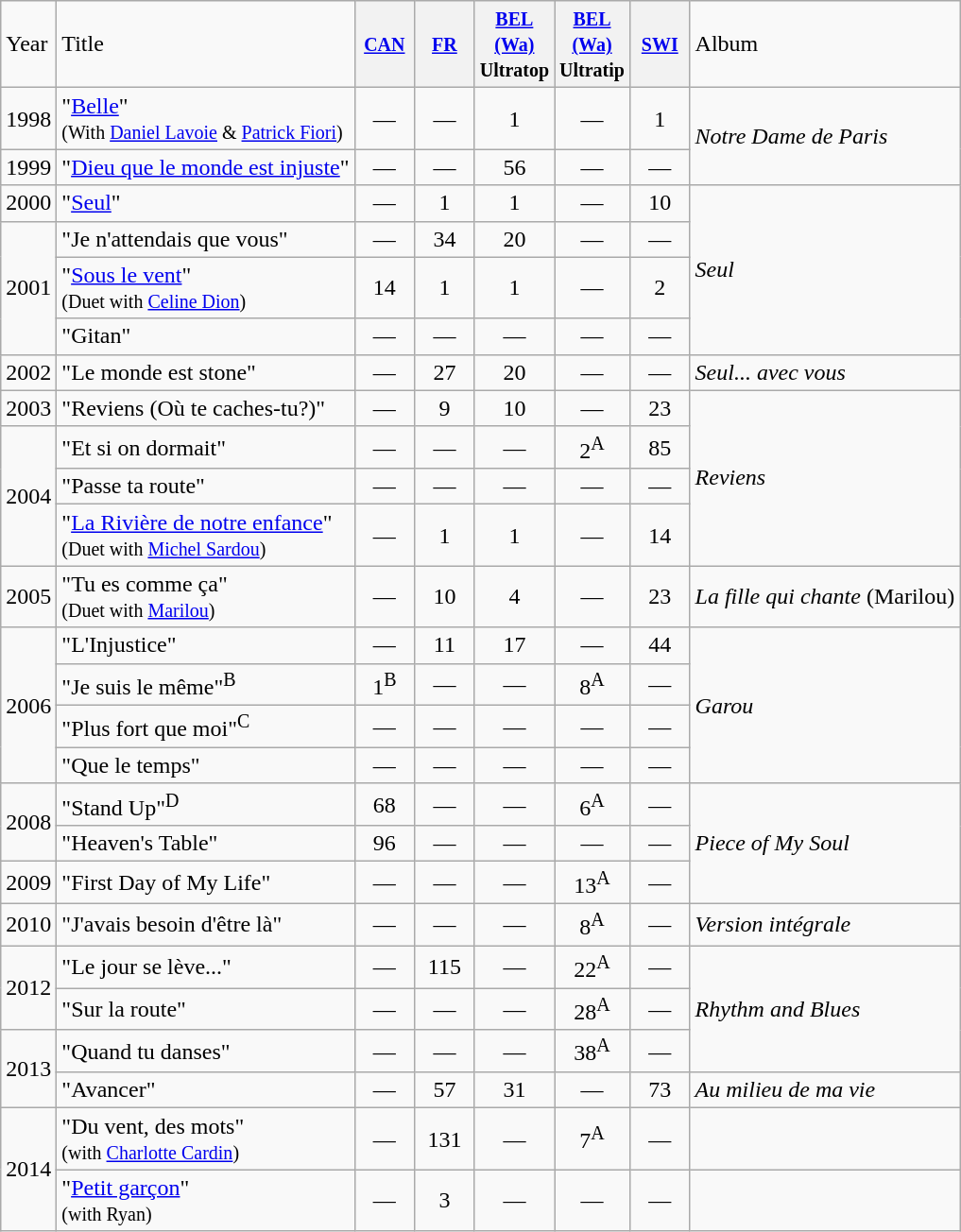<table class="wikitable">
<tr>
<td>Year</td>
<td>Title</td>
<th style="width:35px;"><small><a href='#'>CAN</a></small></th>
<th style="width:35px;"><small><a href='#'>FR</a></small><br></th>
<th style="width:35px;"><small><a href='#'>BEL <br>(Wa)</a><br>Ultratop</small><br></th>
<th style="width:35px;"><small><a href='#'>BEL <br>(Wa)</a><br>Ultratip</small><br></th>
<th style="width:35px;"><small><a href='#'>SWI</a></small><br></th>
<td style="width:auto;">Album</td>
</tr>
<tr>
<td>1998</td>
<td>"<a href='#'>Belle</a>" <br><small>(With <a href='#'>Daniel Lavoie</a> & <a href='#'>Patrick Fiori</a>)</small></td>
<td style="text-align:center;">—</td>
<td style="text-align:center;">—</td>
<td style="text-align:center;">1</td>
<td style="text-align:center;">—</td>
<td style="text-align:center;">1</td>
<td rowspan="2"><em>Notre Dame de Paris</em></td>
</tr>
<tr>
<td>1999</td>
<td>"<a href='#'>Dieu que le monde est injuste</a>"</td>
<td style="text-align:center;">—</td>
<td style="text-align:center;">—</td>
<td style="text-align:center;">56</td>
<td style="text-align:center;">—</td>
<td style="text-align:center;">—</td>
</tr>
<tr>
<td>2000</td>
<td>"<a href='#'>Seul</a>"</td>
<td style="text-align:center;">—</td>
<td style="text-align:center;">1</td>
<td style="text-align:center;">1</td>
<td style="text-align:center;">—</td>
<td style="text-align:center;">10</td>
<td rowspan="4"><em>Seul</em></td>
</tr>
<tr>
<td rowspan="3">2001</td>
<td>"Je n'attendais que vous"</td>
<td style="text-align:center;">—</td>
<td style="text-align:center;">34</td>
<td style="text-align:center;">20</td>
<td style="text-align:center;">—</td>
<td style="text-align:center;">—</td>
</tr>
<tr>
<td>"<a href='#'>Sous le vent</a>" <br><small>(Duet with <a href='#'>Celine Dion</a>)</small></td>
<td style="text-align:center;">14</td>
<td style="text-align:center;">1</td>
<td style="text-align:center;">1</td>
<td style="text-align:center;">—</td>
<td style="text-align:center;">2</td>
</tr>
<tr>
<td>"Gitan"</td>
<td style="text-align:center;">—</td>
<td style="text-align:center;">—</td>
<td style="text-align:center;">—</td>
<td style="text-align:center;">—</td>
<td style="text-align:center;">—</td>
</tr>
<tr>
<td>2002</td>
<td>"Le monde est stone"</td>
<td style="text-align:center;">—</td>
<td style="text-align:center;">27</td>
<td style="text-align:center;">20</td>
<td style="text-align:center;">—</td>
<td style="text-align:center;">—</td>
<td><em>Seul... avec vous</em></td>
</tr>
<tr>
<td>2003</td>
<td>"Reviens (Où te caches-tu?)"</td>
<td style="text-align:center;">—</td>
<td style="text-align:center;">9</td>
<td style="text-align:center;">10</td>
<td style="text-align:center;">—</td>
<td style="text-align:center;">23</td>
<td rowspan="4"><em>Reviens</em></td>
</tr>
<tr>
<td rowspan="3">2004</td>
<td>"Et si on dormait"</td>
<td style="text-align:center;">—</td>
<td style="text-align:center;">—</td>
<td style="text-align:center;">—</td>
<td style="text-align:center;">2<sup>A</sup></td>
<td style="text-align:center;">85</td>
</tr>
<tr>
<td>"Passe ta route"</td>
<td style="text-align:center;">—</td>
<td style="text-align:center;">—</td>
<td style="text-align:center;">—</td>
<td style="text-align:center;">—</td>
<td style="text-align:center;">—</td>
</tr>
<tr>
<td>"<a href='#'>La Rivière de notre enfance</a>" <br><small>(Duet with <a href='#'>Michel Sardou</a>)</small></td>
<td style="text-align:center;">—</td>
<td style="text-align:center;">1</td>
<td style="text-align:center;">1</td>
<td style="text-align:center;">—</td>
<td style="text-align:center;">14</td>
</tr>
<tr>
<td>2005</td>
<td>"Tu es comme ça" <br><small>(Duet with <a href='#'>Marilou</a>)</small></td>
<td style="text-align:center;">—</td>
<td style="text-align:center;">10</td>
<td style="text-align:center;">4</td>
<td style="text-align:center;">—</td>
<td style="text-align:center;">23</td>
<td><em>La fille qui chante</em> (Marilou)</td>
</tr>
<tr>
<td rowspan="4">2006</td>
<td>"L'Injustice"</td>
<td style="text-align:center;">—</td>
<td style="text-align:center;">11</td>
<td style="text-align:center;">17</td>
<td style="text-align:center;">—</td>
<td style="text-align:center;">44</td>
<td rowspan="4"><em>Garou</em></td>
</tr>
<tr>
<td>"Je suis le même"<sup>B</sup></td>
<td style="text-align:center;">1<sup>B</sup></td>
<td style="text-align:center;">—</td>
<td style="text-align:center;">—</td>
<td style="text-align:center;">8<sup>A</sup></td>
<td style="text-align:center;">—</td>
</tr>
<tr>
<td>"Plus fort que moi"<sup>C</sup></td>
<td style="text-align:center;">—</td>
<td style="text-align:center;">—</td>
<td style="text-align:center;">—</td>
<td style="text-align:center;">—</td>
<td style="text-align:center;">—</td>
</tr>
<tr>
<td>"Que le temps"</td>
<td style="text-align:center;">—</td>
<td style="text-align:center;">—</td>
<td style="text-align:center;">—</td>
<td style="text-align:center;">—</td>
<td style="text-align:center;">—</td>
</tr>
<tr>
<td rowspan="2">2008</td>
<td>"Stand Up"<sup>D</sup></td>
<td style="text-align:center;">68</td>
<td style="text-align:center;">—</td>
<td style="text-align:center;">—</td>
<td style="text-align:center;">6<sup>A</sup></td>
<td style="text-align:center;">—</td>
<td rowspan="3"><em>Piece of My Soul</em></td>
</tr>
<tr>
<td>"Heaven's Table"</td>
<td style="text-align:center;">96</td>
<td style="text-align:center;">—</td>
<td style="text-align:center;">—</td>
<td style="text-align:center;">—</td>
<td style="text-align:center;">—</td>
</tr>
<tr>
<td>2009</td>
<td>"First Day of My Life"</td>
<td style="text-align:center;">—</td>
<td style="text-align:center;">—</td>
<td style="text-align:center;">—</td>
<td style="text-align:center;">13<sup>A</sup></td>
<td style="text-align:center;">—</td>
</tr>
<tr>
<td>2010</td>
<td>"J'avais besoin d'être là"</td>
<td style="text-align:center;">—</td>
<td style="text-align:center;">—</td>
<td style="text-align:center;">—</td>
<td style="text-align:center;">8<sup>A</sup></td>
<td style="text-align:center;">—</td>
<td rowspan="1"><em>Version intégrale</em></td>
</tr>
<tr>
<td rowspan="2">2012</td>
<td>"Le jour se lève..."</td>
<td style="text-align:center;">—</td>
<td style="text-align:center;">115</td>
<td style="text-align:center;">—</td>
<td style="text-align:center;">22<sup>A</sup></td>
<td style="text-align:center;">—</td>
<td rowspan="3"><em>Rhythm and Blues</em></td>
</tr>
<tr>
<td>"Sur la route"</td>
<td style="text-align:center;">—</td>
<td style="text-align:center;">—</td>
<td style="text-align:center;">—</td>
<td style="text-align:center;">28<sup>A</sup></td>
<td style="text-align:center;">—</td>
</tr>
<tr>
<td rowspan="2">2013</td>
<td>"Quand tu danses"</td>
<td style="text-align:center;">—</td>
<td style="text-align:center;">—</td>
<td style="text-align:center;">—</td>
<td style="text-align:center;">38<sup>A</sup></td>
<td style="text-align:center;">—</td>
</tr>
<tr>
<td>"Avancer"</td>
<td style="text-align:center;">—</td>
<td style="text-align:center;">57</td>
<td style="text-align:center;">31</td>
<td style="text-align:center;">—</td>
<td style="text-align:center;">73</td>
<td><em>Au milieu de ma vie</em></td>
</tr>
<tr>
<td rowspan="2">2014</td>
<td>"Du vent, des mots" <br><small>(with <a href='#'>Charlotte Cardin</a>)</small></td>
<td style="text-align:center;">—</td>
<td style="text-align:center;">131</td>
<td style="text-align:center;">—</td>
<td style="text-align:center;">7<sup>A</sup></td>
<td style="text-align:center;">—</td>
<td></td>
</tr>
<tr>
<td>"<a href='#'>Petit garçon</a>" <br><small>(with Ryan)</small></td>
<td style="text-align:center;">—</td>
<td style="text-align:center;">3</td>
<td style="text-align:center;">—</td>
<td style="text-align:center;">—</td>
<td style="text-align:center;">—</td>
<td></td>
</tr>
</table>
